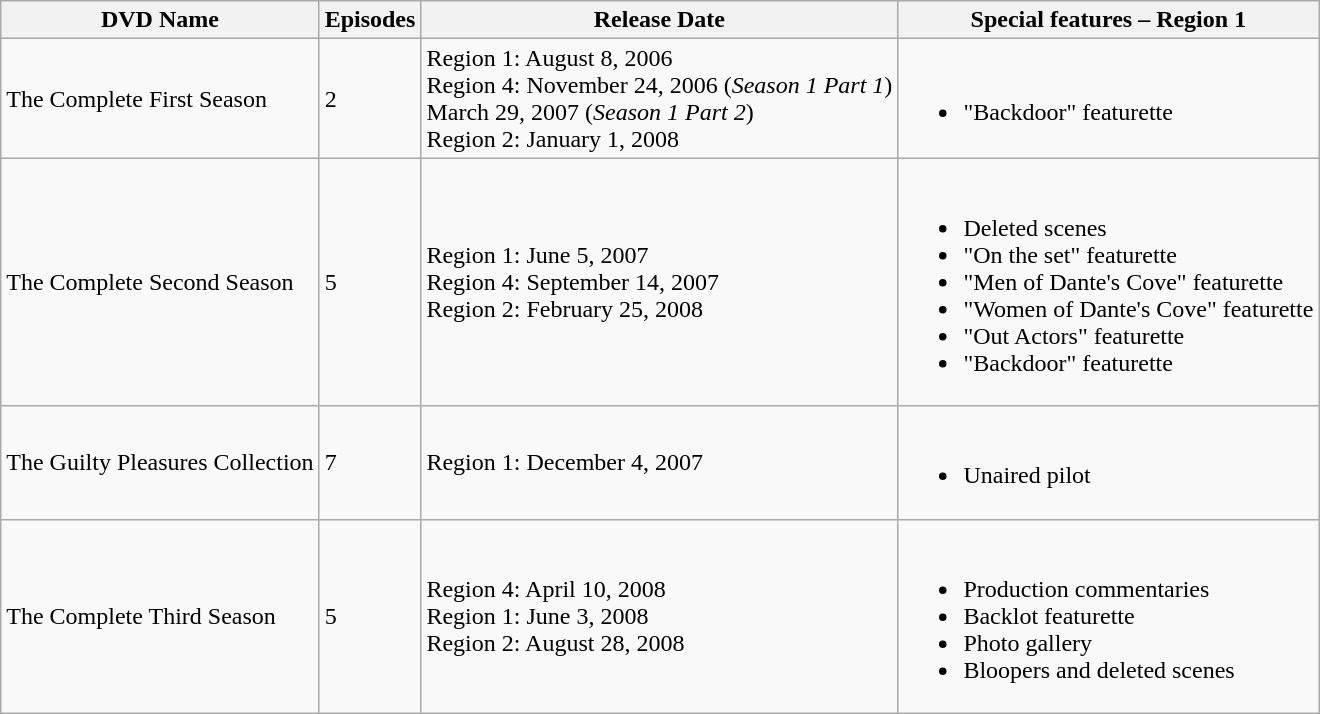<table class="wikitable">
<tr>
<th>DVD Name</th>
<th>Episodes</th>
<th>Release Date</th>
<th>Special features – Region 1</th>
</tr>
<tr>
<td>The Complete First Season</td>
<td>2</td>
<td>Region 1: August 8, 2006 <br> Region 4: November 24, 2006 (<em>Season 1 Part 1</em>) <br>March 29, 2007 (<em>Season 1 Part 2</em>) <br> Region 2: January 1, 2008</td>
<td><br><ul><li>"Backdoor" featurette</li></ul></td>
</tr>
<tr>
<td>The Complete Second Season</td>
<td>5</td>
<td>Region 1: June 5, 2007 <br>Region 4: September 14, 2007 <br>Region 2: February 25, 2008</td>
<td><br><ul><li>Deleted scenes</li><li>"On the set" featurette</li><li>"Men of Dante's Cove" featurette</li><li>"Women of Dante's Cove" featurette</li><li>"Out Actors" featurette</li><li>"Backdoor" featurette</li></ul></td>
</tr>
<tr>
<td>The Guilty Pleasures Collection</td>
<td>7</td>
<td>Region 1: December 4, 2007</td>
<td><br><ul><li>Unaired pilot</li></ul></td>
</tr>
<tr>
<td>The Complete Third Season</td>
<td>5</td>
<td>Region 4: April 10, 2008 <br>Region 1: June 3, 2008 <br> Region 2: August 28, 2008</td>
<td><br><ul><li>Production commentaries</li><li>Backlot featurette</li><li>Photo gallery</li><li>Bloopers and deleted scenes</li></ul></td>
</tr>
</table>
